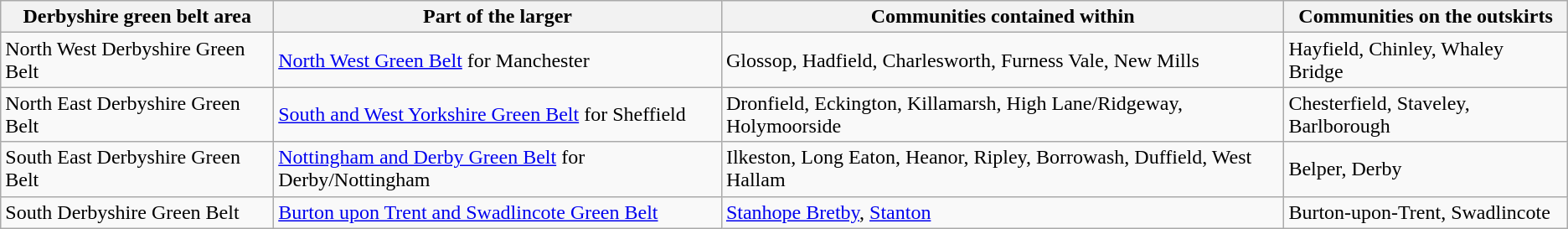<table class="wikitable">
<tr>
<th>Derbyshire green belt area</th>
<th>Part of the larger</th>
<th>Communities contained within</th>
<th>Communities on the outskirts</th>
</tr>
<tr>
<td>North West Derbyshire Green Belt</td>
<td><a href='#'>North West Green Belt</a> for Manchester</td>
<td>Glossop, Hadfield, Charlesworth, Furness Vale, New Mills</td>
<td>Hayfield, Chinley, Whaley Bridge</td>
</tr>
<tr>
<td>North East Derbyshire Green Belt</td>
<td><a href='#'>South and West Yorkshire Green Belt</a> for Sheffield</td>
<td>Dronfield, Eckington, Killamarsh, High Lane/Ridgeway, Holymoorside</td>
<td>Chesterfield, Staveley, Barlborough</td>
</tr>
<tr>
<td>South East Derbyshire Green Belt</td>
<td><a href='#'>Nottingham and Derby Green Belt</a> for Derby/Nottingham</td>
<td>Ilkeston, Long Eaton, Heanor, Ripley, Borrowash, Duffield, West Hallam</td>
<td>Belper, Derby</td>
</tr>
<tr>
<td>South Derbyshire Green Belt</td>
<td><a href='#'>Burton upon Trent and Swadlincote Green Belt</a></td>
<td><a href='#'>Stanhope Bretby</a>, <a href='#'>Stanton</a></td>
<td>Burton-upon-Trent, Swadlincote</td>
</tr>
</table>
